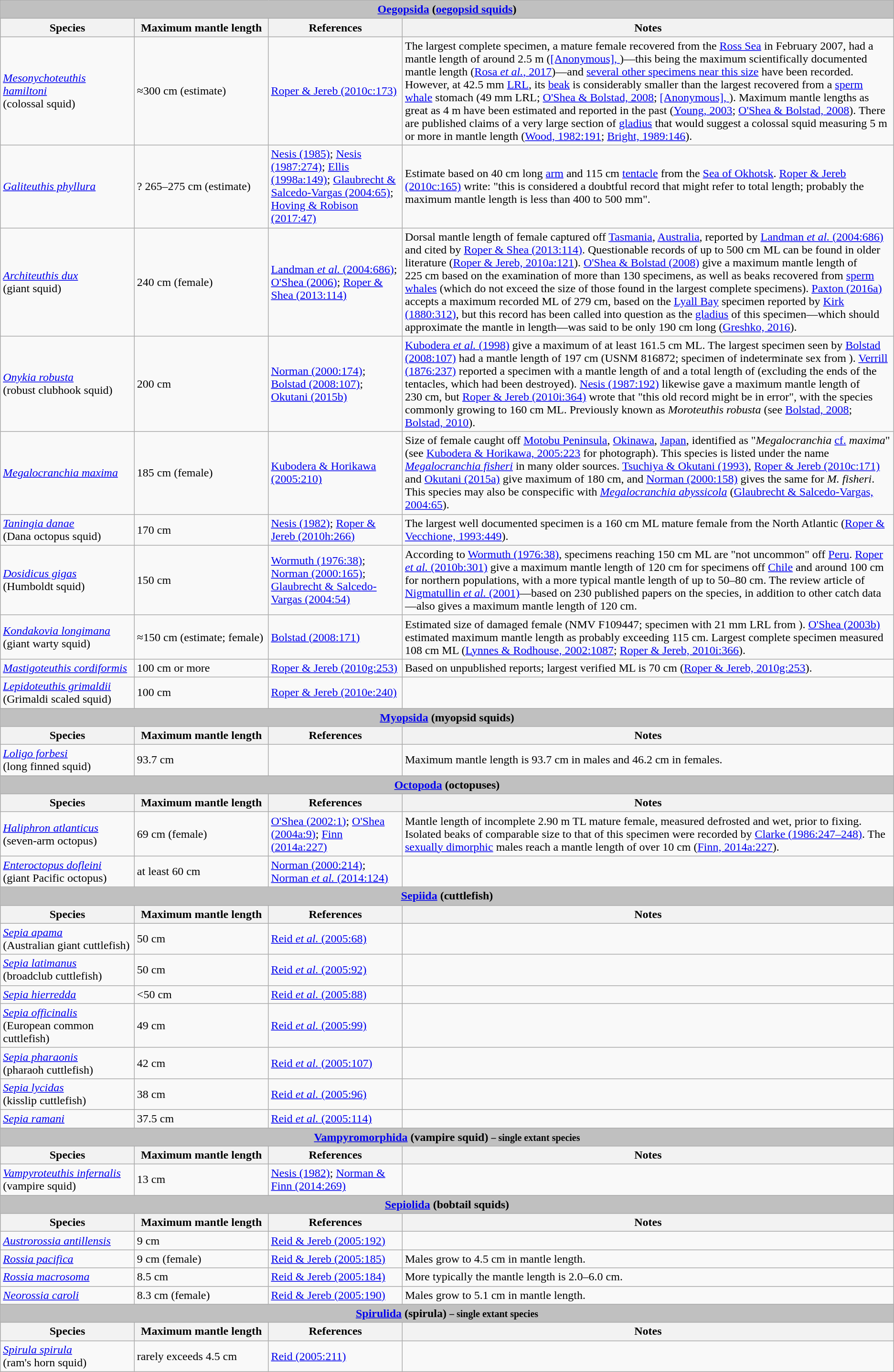<table class="wikitable">
<tr>
<th colspan="4" style="background-color:silver;text-align:center;" id="Oegopsida (oegopsid squids)"><a href='#'>Oegopsida</a> (<a href='#'>oegopsid squids</a>)</th>
</tr>
<tr style="background-color:#cccccc;">
<th scope="col" width="15%">Species</th>
<th scope="col" width="15%">Maximum mantle length</th>
<th scope="col" width="15%">References</th>
<th scope="col" width="55%">Notes</th>
</tr>
<tr>
<td><em><a href='#'>Mesonychoteuthis hamiltoni</a></em><br>(colossal squid)</td>
<td>≈300 cm (estimate)</td>
<td><a href='#'>Roper & Jereb (2010c:173)</a></td>
<td>The largest complete specimen, a mature female recovered from the <a href='#'>Ross Sea</a> in February 2007, had a mantle length of around 2.5 m (<a href='#'>[Anonymous], </a>)—this being the maximum scientifically documented mantle length (<a href='#'>Rosa <em>et al.</em>, 2017</a>)—and <a href='#'>several other specimens near this size</a> have been recorded. However, at 42.5 mm <a href='#'>LRL</a>, its <a href='#'>beak</a> is considerably smaller than the largest recovered from a <a href='#'>sperm whale</a> stomach (49 mm LRL; <a href='#'>O'Shea & Bolstad, 2008</a>; <a href='#'>[Anonymous], </a>). Maximum mantle lengths as great as 4 m have been estimated and reported in the past (<a href='#'>Young, 2003</a>; <a href='#'>O'Shea & Bolstad, 2008</a>). There are published claims of a very large section of <a href='#'>gladius</a> that would suggest a colossal squid measuring 5 m or more in mantle length (<a href='#'>Wood, 1982:191</a>; <a href='#'>Bright, 1989:146</a>).</td>
</tr>
<tr>
<td><em><a href='#'>Galiteuthis phyllura</a></em></td>
<td>? 265–275 cm (estimate)</td>
<td><a href='#'>Nesis (1985)</a>; <a href='#'>Nesis (1987:274)</a>; <a href='#'>Ellis (1998a:149)</a>; <a href='#'>Glaubrecht & Salcedo-Vargas (2004:65)</a>; <a href='#'>Hoving & Robison (2017:47)</a></td>
<td>Estimate based on 40 cm long <a href='#'>arm</a> and 115 cm <a href='#'>tentacle</a> from the <a href='#'>Sea of Okhotsk</a>. <a href='#'>Roper & Jereb (2010c:165)</a> write: "this is considered a doubtful record that might refer to total length; probably the maximum mantle length is less than 400 to 500 mm".</td>
</tr>
<tr>
<td><em><a href='#'>Architeuthis dux</a></em><br>(giant squid)</td>
<td>240 cm (female)</td>
<td><a href='#'>Landman <em>et al.</em> (2004:686)</a>; <a href='#'>O'Shea (2006)</a>; <a href='#'>Roper & Shea (2013:114)</a></td>
<td>Dorsal mantle length of female captured off <a href='#'>Tasmania</a>, <a href='#'>Australia</a>, reported by <a href='#'>Landman <em>et al.</em> (2004:686)</a> and cited by <a href='#'>Roper & Shea (2013:114)</a>. Questionable records of up to 500 cm ML can be found in older literature (<a href='#'>Roper & Jereb, 2010a:121</a>). <a href='#'>O'Shea & Bolstad (2008)</a> give a maximum mantle length of 225 cm based on the examination of more than 130 specimens, as well as beaks recovered from <a href='#'>sperm whales</a> (which do not exceed the size of those found in the largest complete specimens). <a href='#'>Paxton (2016a)</a> accepts a maximum recorded ML of 279 cm, based on the <a href='#'>Lyall Bay</a> specimen reported by <a href='#'>Kirk (1880:312)</a>, but this record has been called into question as the <a href='#'>gladius</a> of this specimen—which should approximate the mantle in length—was said to be only 190 cm long (<a href='#'>Greshko, 2016</a>).</td>
</tr>
<tr>
<td><em><a href='#'>Onykia robusta</a></em><br>(robust clubhook squid)</td>
<td>200 cm</td>
<td><a href='#'>Norman (2000:174)</a>; <a href='#'>Bolstad (2008:107)</a>; <a href='#'>Okutani (2015b)</a></td>
<td><a href='#'>Kubodera <em>et al.</em> (1998)</a> give a maximum of at least 161.5 cm ML. The largest specimen seen by <a href='#'>Bolstad (2008:107)</a> had a mantle length of 197 cm (USNM 816872; specimen of indeterminate sex from ). <a href='#'>Verrill (1876:237)</a> reported a specimen with a mantle length of  and a total length of  (excluding the ends of the tentacles, which had been destroyed). <a href='#'>Nesis (1987:192)</a> likewise gave a maximum mantle length of 230 cm, but <a href='#'>Roper & Jereb (2010i:364)</a> wrote that "this old record might be in error", with the species commonly growing to 160 cm ML. Previously known as <em>Moroteuthis robusta</em> (see <a href='#'>Bolstad, 2008</a>; <a href='#'>Bolstad, 2010</a>).</td>
</tr>
<tr>
<td><em><a href='#'>Megalocranchia maxima</a></em></td>
<td>185 cm (female)</td>
<td><a href='#'>Kubodera & Horikawa (2005:210)</a></td>
<td>Size of female caught off <a href='#'>Motobu Peninsula</a>, <a href='#'>Okinawa</a>, <a href='#'>Japan</a>, identified as "<em>Megalocranchia</em> <a href='#'>cf.</a> <em>maxima</em>" (see <a href='#'>Kubodera & Horikawa, 2005:223</a> for photograph). This species is listed under the name <em><a href='#'>Megalocranchia fisheri</a></em> in many older sources. <a href='#'>Tsuchiya & Okutani (1993)</a>, <a href='#'>Roper & Jereb (2010c:171)</a> and <a href='#'>Okutani (2015a)</a> give maximum of 180 cm, and <a href='#'>Norman (2000:158)</a> gives the same for <em>M. fisheri</em>. This species may also be conspecific with <em><a href='#'>Megalocranchia abyssicola</a></em> (<a href='#'>Glaubrecht & Salcedo-Vargas, 2004:65</a>).</td>
</tr>
<tr>
<td><em><a href='#'>Taningia danae</a></em><br>(Dana octopus squid)</td>
<td>170 cm</td>
<td><a href='#'>Nesis (1982)</a>; <a href='#'>Roper & Jereb (2010h:266)</a></td>
<td>The largest well documented specimen is a 160 cm ML mature female from the North Atlantic (<a href='#'>Roper & Vecchione, 1993:449</a>).</td>
</tr>
<tr>
<td><em><a href='#'>Dosidicus gigas</a></em><br>(Humboldt squid)</td>
<td>150 cm</td>
<td><a href='#'>Wormuth (1976:38)</a>; <a href='#'>Norman (2000:165)</a>; <a href='#'>Glaubrecht & Salcedo-Vargas (2004:54)</a></td>
<td>According to <a href='#'>Wormuth (1976:38)</a>, specimens reaching 150 cm ML are "not uncommon" off <a href='#'>Peru</a>. <a href='#'>Roper <em>et al.</em> (2010b:301)</a> give a maximum mantle length of 120 cm for specimens off <a href='#'>Chile</a> and around 100 cm for northern populations, with a more typical mantle length of up to 50–80 cm. The review article of <a href='#'>Nigmatullin <em>et al.</em> (2001)</a>—based on  230 published papers on the species, in addition to other catch data—also gives a maximum mantle length of 120 cm.</td>
</tr>
<tr>
<td><em><a href='#'>Kondakovia longimana</a></em><br>(giant warty squid)</td>
<td>≈150 cm (estimate; female)</td>
<td><a href='#'>Bolstad (2008:171)</a></td>
<td>Estimated size of damaged female (NMV F109447; specimen with 21 mm LRL from ). <a href='#'>O'Shea (2003b)</a> estimated maximum mantle length as probably exceeding 115 cm. Largest complete specimen measured 108 cm ML (<a href='#'>Lynnes & Rodhouse, 2002:1087</a>; <a href='#'>Roper & Jereb, 2010i:366</a>).</td>
</tr>
<tr>
<td><em><a href='#'>Mastigoteuthis cordiformis</a></em></td>
<td>100 cm or more</td>
<td><a href='#'>Roper & Jereb (2010g:253)</a></td>
<td>Based on unpublished reports; largest verified ML is 70 cm (<a href='#'>Roper & Jereb, 2010g:253</a>).</td>
</tr>
<tr>
<td><em><a href='#'>Lepidoteuthis grimaldii</a></em><br>(Grimaldi scaled squid)</td>
<td>100 cm</td>
<td><a href='#'>Roper & Jereb (2010e:240)</a></td>
<td></td>
</tr>
<tr>
<th colspan="4" style="background-color:silver;text-align:center;" id="Myopsida (myopsid squids)"><a href='#'>Myopsida</a> (myopsid squids)</th>
</tr>
<tr style="background-color:#cccccc;">
<th scope="col" width="15%">Species</th>
<th scope="col" width="15%">Maximum mantle length</th>
<th scope="col" width="15%">References</th>
<th scope="col" width="55%">Notes</th>
</tr>
<tr>
<td><em><a href='#'>Loligo forbesi</a></em><br>(long finned squid)</td>
<td>93.7 cm</td>
<td></td>
<td>Maximum mantle length is 93.7 cm in males and 46.2 cm in females.</td>
</tr>
<tr>
<th colspan="4" style="background-color:silver;text-align:center;" id="Octopoda (octopuses)"><a href='#'>Octopoda</a> (octopuses)</th>
</tr>
<tr style="background-color:#cccccc;">
<th scope="col" width="15%">Species</th>
<th scope="col" width="15%">Maximum mantle length</th>
<th scope="col" width="15%">References</th>
<th scope="col" width="55%">Notes</th>
</tr>
<tr>
<td><em><a href='#'>Haliphron atlanticus</a></em><br>(seven-arm octopus)</td>
<td>69 cm (female)</td>
<td><a href='#'>O'Shea (2002:1)</a>; <a href='#'>O'Shea (2004a:9)</a>; <a href='#'>Finn (2014a:227)</a></td>
<td>Mantle length of incomplete 2.90 m TL mature female, measured defrosted and wet, prior to fixing. Isolated beaks of comparable size to that of this specimen were recorded by <a href='#'>Clarke (1986:247–248)</a>. The <a href='#'>sexually dimorphic</a> males reach a mantle length of over 10 cm (<a href='#'>Finn, 2014a:227</a>).</td>
</tr>
<tr>
<td><em><a href='#'>Enteroctopus dofleini</a></em><br>(giant Pacific octopus)</td>
<td>at least 60 cm</td>
<td><a href='#'>Norman (2000:214)</a>; <a href='#'>Norman <em>et al.</em> (2014:124)</a></td>
<td></td>
</tr>
<tr>
<th colspan="4" style="background-color:silver;text-align:center;" id="Sepiida (cuttlefish)"><a href='#'>Sepiida</a> (cuttlefish)</th>
</tr>
<tr style="background-color:#cccccc;">
<th scope="col" width="15%">Species</th>
<th scope="col" width="15%">Maximum mantle length</th>
<th scope="col" width="15%">References</th>
<th scope="col" width="55%">Notes</th>
</tr>
<tr>
<td><em><a href='#'>Sepia apama</a></em><br>(Australian giant cuttlefish)</td>
<td>50 cm</td>
<td><a href='#'>Reid <em>et al.</em> (2005:68)</a></td>
<td></td>
</tr>
<tr>
<td><em><a href='#'>Sepia latimanus</a></em><br>(broadclub cuttlefish)</td>
<td>50 cm</td>
<td><a href='#'>Reid <em>et al.</em> (2005:92)</a></td>
<td></td>
</tr>
<tr>
<td><em><a href='#'>Sepia hierredda</a></em></td>
<td><50 cm</td>
<td><a href='#'>Reid <em>et al.</em> (2005:88)</a></td>
<td></td>
</tr>
<tr>
<td><em><a href='#'>Sepia officinalis</a></em><br>(European common cuttlefish)</td>
<td>49 cm</td>
<td><a href='#'>Reid <em>et al.</em> (2005:99)</a></td>
<td></td>
</tr>
<tr>
<td><em><a href='#'>Sepia pharaonis</a></em><br>(pharaoh cuttlefish)</td>
<td>42 cm</td>
<td><a href='#'>Reid <em>et al.</em> (2005:107)</a></td>
<td></td>
</tr>
<tr>
<td><em><a href='#'>Sepia lycidas</a></em><br>(kisslip cuttlefish)</td>
<td>38 cm</td>
<td><a href='#'>Reid <em>et al.</em> (2005:96)</a></td>
<td></td>
</tr>
<tr>
<td><em><a href='#'>Sepia ramani</a></em></td>
<td>37.5 cm</td>
<td><a href='#'>Reid <em>et al.</em> (2005:114)</a></td>
<td></td>
</tr>
<tr>
<th colspan="4" style="background-color:silver;text-align:center;" id="Vampyromorphida (vampire squid)"><a href='#'>Vampyromorphida</a> (vampire squid) <small>– single extant species</small></th>
</tr>
<tr style="background-color:#cccccc;">
<th scope="col" width="15%">Species</th>
<th scope="col" width="15%">Maximum mantle length</th>
<th scope="col" width="15%">References</th>
<th scope="col" width="55%">Notes</th>
</tr>
<tr>
<td><em><a href='#'>Vampyroteuthis infernalis</a></em><br>(vampire squid)</td>
<td>13 cm</td>
<td><a href='#'>Nesis (1982)</a>; <a href='#'>Norman & Finn (2014:269)</a></td>
<td></td>
</tr>
<tr>
<th colspan="4" style="background-color:silver;text-align:center;" id="Sepiolida (bobtail squids)"><a href='#'>Sepiolida</a> (bobtail squids)</th>
</tr>
<tr style="background-color:#cccccc;">
<th scope="col" width="15%">Species</th>
<th scope="col" width="15%">Maximum mantle length</th>
<th scope="col" width="15%">References</th>
<th scope="col" width="55%">Notes</th>
</tr>
<tr>
<td><em><a href='#'>Austrorossia antillensis</a></em></td>
<td>9 cm</td>
<td><a href='#'>Reid & Jereb (2005:192)</a></td>
<td></td>
</tr>
<tr>
<td><em><a href='#'>Rossia pacifica</a></em></td>
<td>9 cm (female)</td>
<td><a href='#'>Reid & Jereb (2005:185)</a></td>
<td>Males grow to 4.5 cm in mantle length.</td>
</tr>
<tr>
<td><em><a href='#'>Rossia macrosoma</a></em></td>
<td>8.5 cm</td>
<td><a href='#'>Reid & Jereb (2005:184)</a></td>
<td>More typically the mantle length is 2.0–6.0 cm.</td>
</tr>
<tr>
<td><em><a href='#'>Neorossia caroli</a></em></td>
<td>8.3 cm (female)</td>
<td><a href='#'>Reid & Jereb (2005:190)</a></td>
<td>Males grow to 5.1 cm in mantle length.</td>
</tr>
<tr>
<th colspan="4" style="background-color:silver;text-align:center;" id="Spirulida (spirula)"><a href='#'>Spirulida</a> (spirula) <small>– single extant species</small></th>
</tr>
<tr style="background-color:#cccccc;">
<th scope="col" width="15%">Species</th>
<th scope="col" width="15%">Maximum mantle length</th>
<th scope="col" width="15%">References</th>
<th scope="col" width="55%">Notes</th>
</tr>
<tr>
<td><em><a href='#'>Spirula spirula</a></em><br>(ram's horn squid)</td>
<td>rarely exceeds 4.5 cm</td>
<td><a href='#'>Reid (2005:211)</a></td>
<td></td>
</tr>
</table>
